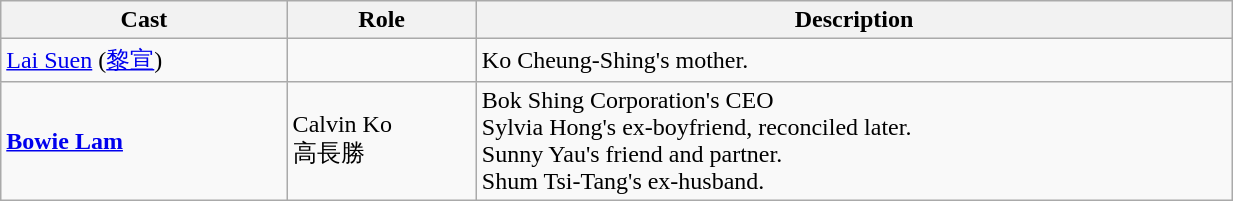<table class="wikitable" width="65%">
<tr>
<th>Cast</th>
<th>Role</th>
<th>Description</th>
</tr>
<tr>
<td><a href='#'>Lai Suen</a> (<a href='#'>黎宣</a>)</td>
<td></td>
<td>Ko Cheung-Shing's mother.</td>
</tr>
<tr>
<td><strong><a href='#'>Bowie Lam</a></strong></td>
<td>Calvin Ko <br> 高長勝</td>
<td>Bok Shing Corporation's CEO <br>Sylvia Hong's ex-boyfriend, reconciled later. <br> Sunny Yau's friend and partner. <br> Shum Tsi-Tang's ex-husband.<br></td>
</tr>
</table>
